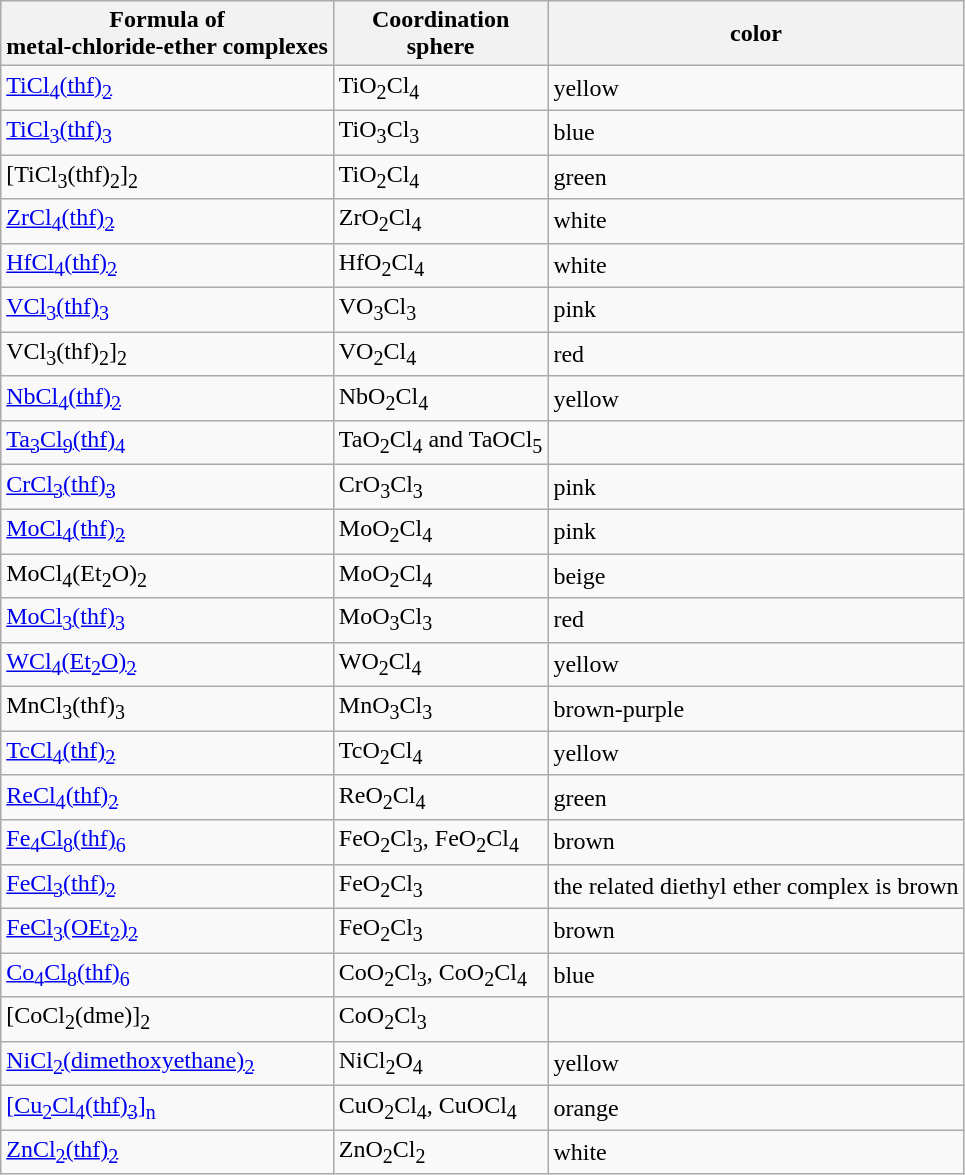<table class="wikitable">
<tr>
<th>Formula of<br> metal-chloride-ether complexes</th>
<th>Coordination<br>sphere</th>
<th>color</th>
</tr>
<tr>
<td><a href='#'>TiCl<sub>4</sub>(thf)<sub>2</sub></a></td>
<td>TiO<sub>2</sub>Cl<sub>4</sub></td>
<td>yellow</td>
</tr>
<tr>
<td><a href='#'>TiCl<sub>3</sub>(thf)<sub>3</sub></a></td>
<td>TiO<sub>3</sub>Cl<sub>3</sub></td>
<td>blue</td>
</tr>
<tr>
<td>[TiCl<sub>3</sub>(thf)<sub>2</sub>]<sub>2</sub></td>
<td>TiO<sub>2</sub>Cl<sub>4</sub></td>
<td>green</td>
</tr>
<tr>
<td><a href='#'>ZrCl<sub>4</sub>(thf)<sub>2</sub></a></td>
<td>ZrO<sub>2</sub>Cl<sub>4</sub></td>
<td>white</td>
</tr>
<tr>
<td><a href='#'>HfCl<sub>4</sub>(thf)<sub>2</sub></a></td>
<td>HfO<sub>2</sub>Cl<sub>4</sub></td>
<td>white</td>
</tr>
<tr>
<td><a href='#'>VCl<sub>3</sub>(thf)<sub>3</sub></a></td>
<td>VO<sub>3</sub>Cl<sub>3</sub></td>
<td>pink</td>
</tr>
<tr>
<td>VCl<sub>3</sub>(thf)<sub>2</sub>]<sub>2</sub></td>
<td>VO<sub>2</sub>Cl<sub>4</sub></td>
<td>red</td>
</tr>
<tr>
<td><a href='#'>NbCl<sub>4</sub>(thf)<sub>2</sub></a></td>
<td>NbO<sub>2</sub>Cl<sub>4</sub></td>
<td>yellow</td>
</tr>
<tr>
<td><a href='#'>Ta<sub>3</sub>Cl<sub>9</sub>(thf)<sub>4</sub></a></td>
<td>TaO<sub>2</sub>Cl<sub>4</sub> and TaOCl<sub>5</sub></td>
<td></td>
</tr>
<tr>
<td><a href='#'>CrCl<sub>3</sub>(thf)<sub>3</sub></a></td>
<td>CrO<sub>3</sub>Cl<sub>3</sub></td>
<td>pink</td>
</tr>
<tr>
<td><a href='#'>MoCl<sub>4</sub>(thf)<sub>2</sub></a></td>
<td>MoO<sub>2</sub>Cl<sub>4</sub></td>
<td>pink</td>
</tr>
<tr>
<td>MoCl<sub>4</sub>(Et<sub>2</sub>O)<sub>2</sub></td>
<td>MoO<sub>2</sub>Cl<sub>4</sub></td>
<td>beige</td>
</tr>
<tr>
<td><a href='#'>MoCl<sub>3</sub>(thf)<sub>3</sub></a></td>
<td>MoO<sub>3</sub>Cl<sub>3</sub></td>
<td>red</td>
</tr>
<tr>
<td><a href='#'>WCl<sub>4</sub>(Et<sub>2</sub>O)<sub>2</sub></a></td>
<td>WO<sub>2</sub>Cl<sub>4</sub></td>
<td>yellow</td>
</tr>
<tr>
<td>MnCl<sub>3</sub>(thf)<sub>3</sub></td>
<td>MnO<sub>3</sub>Cl<sub>3</sub></td>
<td>brown-purple</td>
</tr>
<tr>
<td><a href='#'>TcCl<sub>4</sub>(thf)<sub>2</sub></a></td>
<td>TcO<sub>2</sub>Cl<sub>4</sub></td>
<td>yellow</td>
</tr>
<tr>
<td><a href='#'>ReCl<sub>4</sub>(thf)<sub>2</sub></a></td>
<td>ReO<sub>2</sub>Cl<sub>4</sub></td>
<td>green</td>
</tr>
<tr>
<td><a href='#'>Fe<sub>4</sub>Cl<sub>8</sub>(thf)<sub>6</sub></a></td>
<td>FeO<sub>2</sub>Cl<sub>3</sub>, FeO<sub>2</sub>Cl<sub>4</sub></td>
<td>brown</td>
</tr>
<tr>
<td><a href='#'>FeCl<sub>3</sub>(thf)<sub>2</sub></a></td>
<td>FeO<sub>2</sub>Cl<sub>3</sub></td>
<td>the related diethyl ether complex is brown</td>
</tr>
<tr>
<td><a href='#'>FeCl<sub>3</sub>(OEt<sub>2</sub>)<sub>2</sub></a></td>
<td>FeO<sub>2</sub>Cl<sub>3</sub></td>
<td>brown</td>
</tr>
<tr>
<td><a href='#'>Co<sub>4</sub>Cl<sub>8</sub>(thf)<sub>6</sub></a></td>
<td>CoO<sub>2</sub>Cl<sub>3</sub>, CoO<sub>2</sub>Cl<sub>4</sub></td>
<td>blue</td>
</tr>
<tr>
<td>[CoCl<sub>2</sub>(dme)]<sub>2</sub></td>
<td>CoO<sub>2</sub>Cl<sub>3</sub></td>
</tr>
<tr>
<td><a href='#'>NiCl<sub>2</sub>(dimethoxyethane)<sub>2</sub></a></td>
<td>NiCl<sub>2</sub>O<sub>4</sub></td>
<td>yellow</td>
</tr>
<tr>
<td><a href='#'>[Cu<sub>2</sub>Cl<sub>4</sub>(thf)<sub>3</sub>]<sub>n</sub></a></td>
<td>CuO<sub>2</sub>Cl<sub>4</sub>, CuOCl<sub>4</sub></td>
<td>orange</td>
</tr>
<tr>
<td><a href='#'>ZnCl<sub>2</sub>(thf)<sub>2</sub></a></td>
<td>ZnO<sub>2</sub>Cl<sub>2</sub></td>
<td>white</td>
</tr>
</table>
